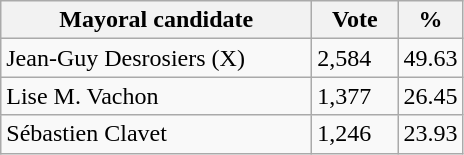<table class="wikitable">
<tr>
<th bgcolor="#DDDDFF" width="200px">Mayoral candidate</th>
<th bgcolor="#DDDDFF" width="50px">Vote</th>
<th bgcolor="#DDDDFF" width="30px">%</th>
</tr>
<tr>
<td>Jean-Guy Desrosiers (X)</td>
<td>2,584</td>
<td>49.63</td>
</tr>
<tr>
<td>Lise M. Vachon</td>
<td>1,377</td>
<td>26.45</td>
</tr>
<tr>
<td>Sébastien Clavet</td>
<td>1,246</td>
<td>23.93</td>
</tr>
</table>
